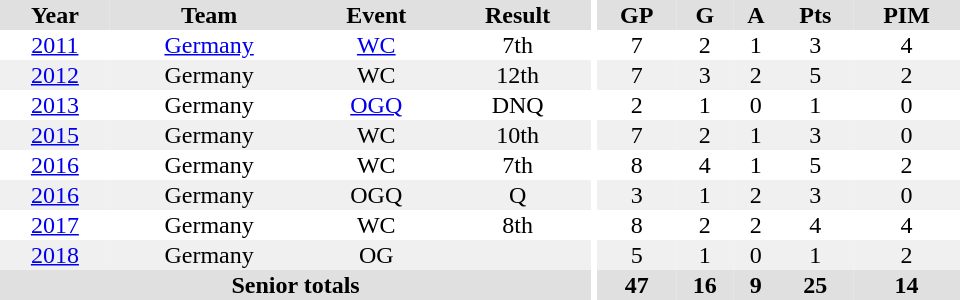<table border="0" cellpadding="1" cellspacing="0" ID="Table3" style="text-align:center; width:40em">
<tr ALIGN="center" bgcolor="#e0e0e0">
<th>Year</th>
<th>Team</th>
<th>Event</th>
<th>Result</th>
<th rowspan="99" bgcolor="#ffffff"></th>
<th>GP</th>
<th>G</th>
<th>A</th>
<th>Pts</th>
<th>PIM</th>
</tr>
<tr>
<td><a href='#'>2011</a></td>
<td><a href='#'>Germany</a></td>
<td><a href='#'>WC</a></td>
<td>7th</td>
<td>7</td>
<td>2</td>
<td>1</td>
<td>3</td>
<td>4</td>
</tr>
<tr bgcolor="#f0f0f0">
<td><a href='#'>2012</a></td>
<td>Germany</td>
<td>WC</td>
<td>12th</td>
<td>7</td>
<td>3</td>
<td>2</td>
<td>5</td>
<td>2</td>
</tr>
<tr>
<td><a href='#'>2013</a></td>
<td>Germany</td>
<td><a href='#'>OGQ</a></td>
<td>DNQ</td>
<td>2</td>
<td>1</td>
<td>0</td>
<td>1</td>
<td>0</td>
</tr>
<tr bgcolor="#f0f0f0">
<td><a href='#'>2015</a></td>
<td>Germany</td>
<td>WC</td>
<td>10th</td>
<td>7</td>
<td>2</td>
<td>1</td>
<td>3</td>
<td>0</td>
</tr>
<tr>
<td><a href='#'>2016</a></td>
<td>Germany</td>
<td>WC</td>
<td>7th</td>
<td>8</td>
<td>4</td>
<td>1</td>
<td>5</td>
<td>2</td>
</tr>
<tr bgcolor="#f0f0f0">
<td><a href='#'>2016</a></td>
<td>Germany</td>
<td>OGQ</td>
<td>Q</td>
<td>3</td>
<td>1</td>
<td>2</td>
<td>3</td>
<td>0</td>
</tr>
<tr>
<td><a href='#'>2017</a></td>
<td>Germany</td>
<td>WC</td>
<td>8th</td>
<td>8</td>
<td>2</td>
<td>2</td>
<td>4</td>
<td>4</td>
</tr>
<tr bgcolor="#f0f0f0">
<td><a href='#'>2018</a></td>
<td>Germany</td>
<td>OG</td>
<td></td>
<td>5</td>
<td>1</td>
<td>0</td>
<td>1</td>
<td>2</td>
</tr>
<tr bgcolor="#e0e0e0">
<th colspan="4">Senior totals</th>
<th>47</th>
<th>16</th>
<th>9</th>
<th>25</th>
<th>14</th>
</tr>
</table>
